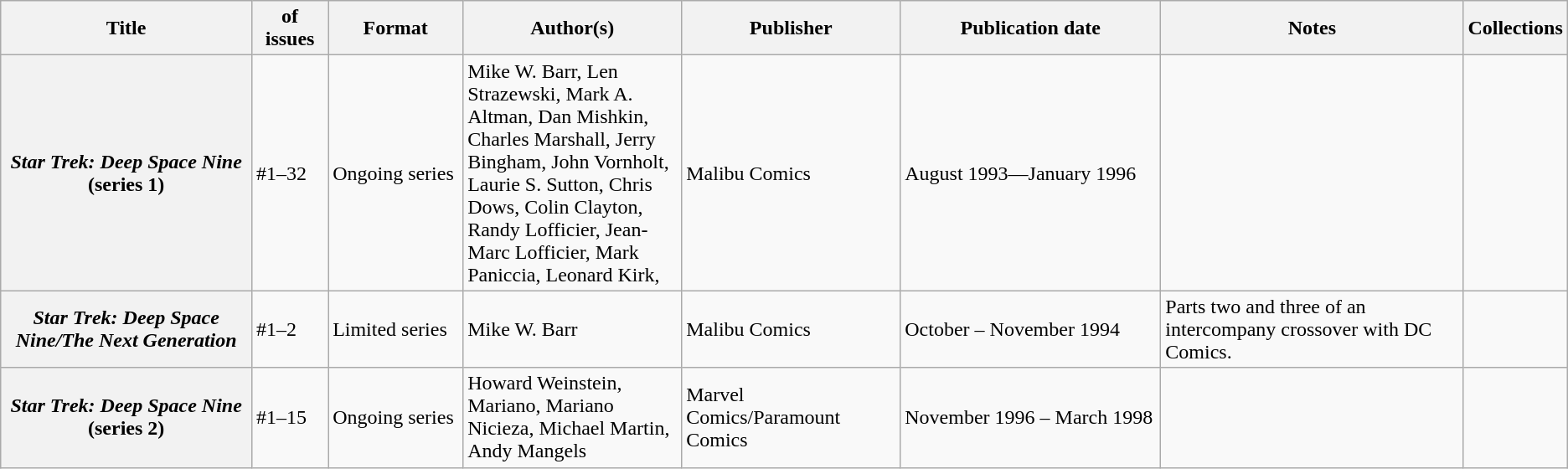<table class="wikitable">
<tr>
<th>Title</th>
<th style="width:40pt"> of issues</th>
<th style="width:75pt">Format</th>
<th style="width:125pt">Author(s)</th>
<th style="width:125pt">Publisher</th>
<th style="width:150pt">Publication date</th>
<th style="width:175pt">Notes</th>
<th>Collections</th>
</tr>
<tr>
<th><em>Star Trek: Deep Space Nine</em> (series 1)</th>
<td>#1–32</td>
<td>Ongoing series</td>
<td>Mike W. Barr, Len Strazewski, Mark A. Altman, Dan Mishkin, Charles Marshall, Jerry Bingham, John Vornholt, Laurie S. Sutton, Chris Dows, Colin Clayton, Randy Lofficier, Jean-Marc Lofficier, Mark Paniccia, Leonard Kirk,</td>
<td>Malibu Comics</td>
<td>August 1993—January 1996</td>
<td></td>
<td></td>
</tr>
<tr>
<th><em>Star Trek: Deep Space Nine/The Next Generation</em></th>
<td>#1–2</td>
<td>Limited series</td>
<td>Mike W. Barr</td>
<td>Malibu Comics</td>
<td>October – November 1994</td>
<td>Parts two and three of an intercompany crossover with DC Comics.</td>
<td></td>
</tr>
<tr>
<th><em>Star Trek: Deep Space Nine</em> (series 2)</th>
<td>#1–15</td>
<td>Ongoing series</td>
<td>Howard Weinstein, Mariano, Mariano Nicieza, Michael Martin, Andy Mangels</td>
<td>Marvel Comics/Paramount Comics</td>
<td>November 1996 – March 1998</td>
<td></td>
<td></td>
</tr>
</table>
